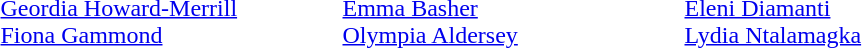<table>
<tr>
<td style="width:14em"><br><a href='#'>Geordia Howard-Merrill</a><br><a href='#'>Fiona Gammond</a></td>
<td style="width:14em"><br><a href='#'>Emma Basher</a><br><a href='#'>Olympia Aldersey</a></td>
<td style="width:14em"><br><a href='#'>Eleni Diamanti</a><br><a href='#'>Lydia Ntalamagka</a></td>
</tr>
</table>
